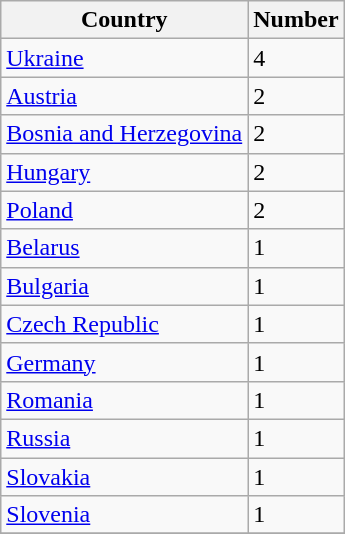<table class="wikitable sortable">
<tr>
<th>Country</th>
<th>Number</th>
</tr>
<tr>
<td><a href='#'>Ukraine</a></td>
<td>4</td>
</tr>
<tr>
<td><a href='#'>Austria</a></td>
<td>2</td>
</tr>
<tr>
<td><a href='#'>Bosnia and Herzegovina</a></td>
<td>2</td>
</tr>
<tr>
<td><a href='#'>Hungary</a></td>
<td>2</td>
</tr>
<tr>
<td><a href='#'>Poland</a></td>
<td>2</td>
</tr>
<tr>
<td><a href='#'>Belarus</a></td>
<td>1</td>
</tr>
<tr>
<td><a href='#'>Bulgaria</a></td>
<td>1</td>
</tr>
<tr>
<td><a href='#'>Czech Republic</a></td>
<td>1</td>
</tr>
<tr>
<td><a href='#'>Germany</a></td>
<td>1</td>
</tr>
<tr>
<td><a href='#'>Romania</a></td>
<td>1</td>
</tr>
<tr>
<td><a href='#'>Russia</a></td>
<td>1</td>
</tr>
<tr>
<td><a href='#'>Slovakia</a></td>
<td>1</td>
</tr>
<tr>
<td><a href='#'>Slovenia</a></td>
<td>1</td>
</tr>
<tr>
</tr>
</table>
